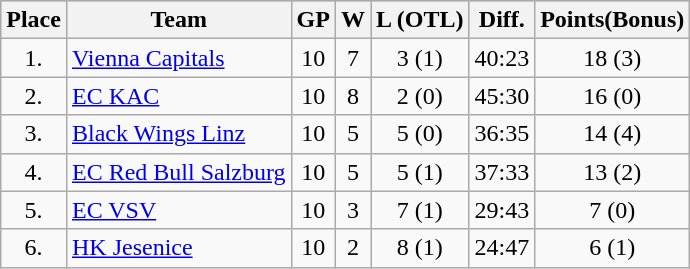<table class="wikitable">
<tr style="background-color:#c0c0c0;">
<th>Place</th>
<th>Team</th>
<th>GP</th>
<th>W</th>
<th>L (OTL)</th>
<th>Diff.</th>
<th>Points(Bonus)</th>
</tr>
<tr>
<td align="center">1.</td>
<td><a href='#'>Vienna Capitals</a></td>
<td align="center">10</td>
<td align="center">7</td>
<td align="center">3 (1)</td>
<td align="center">40:23</td>
<td align="center">18 (3)</td>
</tr>
<tr>
<td align="center">2.</td>
<td><a href='#'>EC KAC</a></td>
<td align="center">10</td>
<td align="center">8</td>
<td align="center">2 (0)</td>
<td align="center">45:30</td>
<td align="center">16 (0)</td>
</tr>
<tr>
<td align="center">3.</td>
<td><a href='#'>Black Wings Linz</a></td>
<td align="center">10</td>
<td align="center">5</td>
<td align="center">5 (0)</td>
<td align="center">36:35</td>
<td align="center">14 (4)</td>
</tr>
<tr>
<td align="center">4.</td>
<td><a href='#'>EC Red Bull Salzburg</a></td>
<td align="center">10</td>
<td align="center">5</td>
<td align="center">5 (1)</td>
<td align="center">37:33</td>
<td align="center">13 (2)</td>
</tr>
<tr>
<td align="center">5.</td>
<td><a href='#'>EC VSV</a></td>
<td align="center">10</td>
<td align="center">3</td>
<td align="center">7 (1)</td>
<td align="center">29:43</td>
<td align="center">7 (0)</td>
</tr>
<tr>
<td align="center">6.</td>
<td><a href='#'>HK Jesenice</a></td>
<td align="center">10</td>
<td align="center">2</td>
<td align="center">8 (1)</td>
<td align="center">24:47</td>
<td align="center">6 (1)</td>
</tr>
</table>
